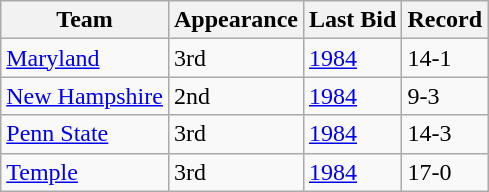<table class="wikitable sortable">
<tr>
<th>Team</th>
<th>Appearance</th>
<th>Last Bid</th>
<th>Record</th>
</tr>
<tr>
<td><a href='#'>Maryland</a></td>
<td>3rd</td>
<td><a href='#'>1984</a></td>
<td>14-1</td>
</tr>
<tr>
<td><a href='#'>New Hampshire</a></td>
<td>2nd</td>
<td><a href='#'>1984</a></td>
<td>9-3</td>
</tr>
<tr>
<td><a href='#'>Penn State</a></td>
<td>3rd</td>
<td><a href='#'>1984</a></td>
<td>14-3</td>
</tr>
<tr>
<td><a href='#'>Temple</a></td>
<td>3rd</td>
<td><a href='#'>1984</a></td>
<td>17-0</td>
</tr>
</table>
